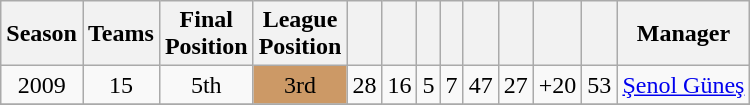<table class="wikitable" style="text-align:center">
<tr>
<th>Season</th>
<th>Teams</th>
<th>Final<br>Position</th>
<th>League<br>Position</th>
<th></th>
<th></th>
<th></th>
<th></th>
<th></th>
<th></th>
<th></th>
<th></th>
<th>Manager</th>
</tr>
<tr>
<td>2009</td>
<td>15</td>
<td>5th</td>
<td bgcolor=#CC9966>3rd</td>
<td>28</td>
<td>16</td>
<td>5</td>
<td>7</td>
<td>47</td>
<td>27</td>
<td align=right>+20</td>
<td>53</td>
<td align=left> <a href='#'>Şenol Güneş</a></td>
</tr>
<tr>
</tr>
</table>
